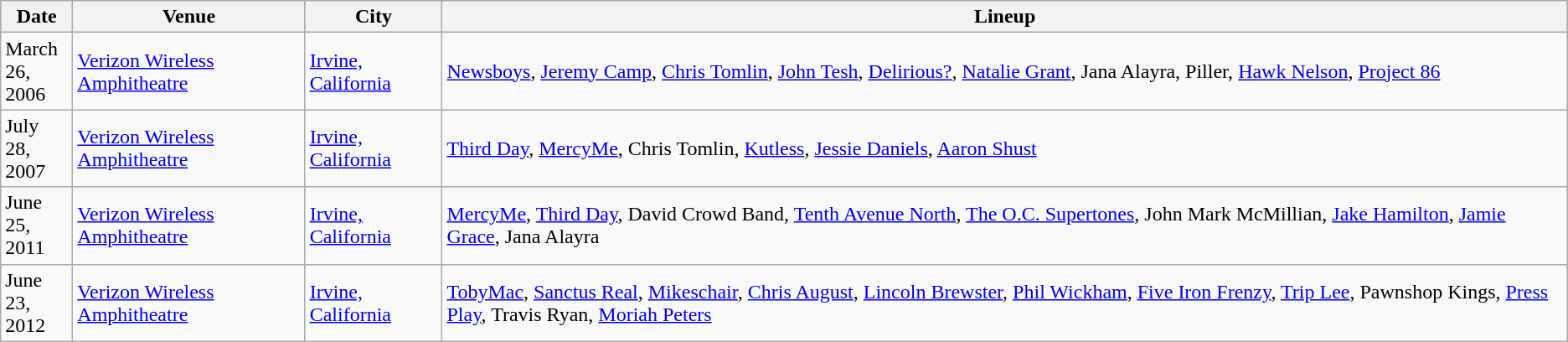<table class="wikitable">
<tr>
<th width=50px>Date</th>
<th colspan=12>Venue</th>
<th colspan=12>City</th>
<th colspan=12>Lineup</th>
</tr>
<tr>
<td>March 26, 2006</td>
<td colspan=12><a href='#'>Verizon Wireless Amphitheatre</a></td>
<td colspan=12><a href='#'>Irvine, California</a></td>
<td colspan=12><a href='#'>Newsboys</a>, <a href='#'>Jeremy Camp</a>, <a href='#'>Chris Tomlin</a>, <a href='#'>John Tesh</a>, <a href='#'>Delirious?</a>, <a href='#'>Natalie Grant</a>, Jana Alayra, Piller, <a href='#'>Hawk Nelson</a>, <a href='#'>Project 86</a></td>
</tr>
<tr>
<td>July 28, 2007</td>
<td colspan=12><a href='#'>Verizon Wireless Amphitheatre</a></td>
<td colspan=12><a href='#'>Irvine, California</a></td>
<td colspan=12><a href='#'>Third Day</a>, <a href='#'>MercyMe</a>, Chris Tomlin, <a href='#'>Kutless</a>, <a href='#'>Jessie Daniels</a>, <a href='#'>Aaron Shust</a></td>
</tr>
<tr>
<td>June 25, 2011</td>
<td colspan=12><a href='#'>Verizon Wireless Amphitheatre</a></td>
<td colspan=12><a href='#'>Irvine, California</a></td>
<td colspan=12><a href='#'>MercyMe</a>, <a href='#'>Third Day</a>, David Crowd Band, <a href='#'>Tenth Avenue North</a>, <a href='#'>The O.C. Supertones</a>, John Mark McMillian, <a href='#'>Jake Hamilton</a>, <a href='#'>Jamie Grace</a>, Jana Alayra</td>
</tr>
<tr>
<td>June 23, 2012</td>
<td colspan=12><a href='#'>Verizon Wireless Amphitheatre</a></td>
<td colspan=12><a href='#'>Irvine, California</a></td>
<td colspan=12><a href='#'>TobyMac</a>, <a href='#'>Sanctus Real</a>, <a href='#'>Mikeschair</a>, <a href='#'>Chris August</a>, <a href='#'>Lincoln Brewster</a>, <a href='#'>Phil Wickham</a>, <a href='#'>Five Iron Frenzy</a>, <a href='#'>Trip Lee</a>, Pawnshop Kings, <a href='#'>Press Play</a>, Travis Ryan, <a href='#'>Moriah Peters</a></td>
</tr>
</table>
